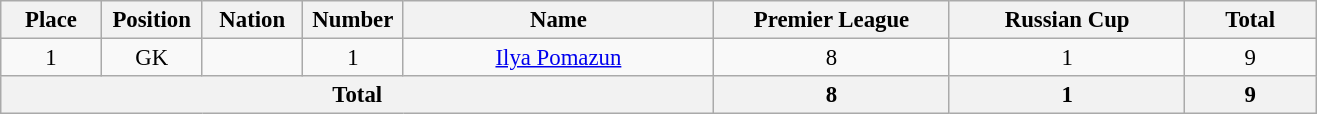<table class="wikitable" style="font-size: 95%; text-align: center;">
<tr>
<th width=60>Place</th>
<th width=60>Position</th>
<th width=60>Nation</th>
<th width=60>Number</th>
<th width=200>Name</th>
<th width=150>Premier League</th>
<th width=150>Russian Cup</th>
<th width=80>Total</th>
</tr>
<tr>
<td>1</td>
<td>GK</td>
<td></td>
<td>1</td>
<td><a href='#'>Ilya Pomazun</a></td>
<td>8</td>
<td>1</td>
<td>9</td>
</tr>
<tr>
<th colspan=5>Total</th>
<th>8</th>
<th>1</th>
<th>9</th>
</tr>
</table>
